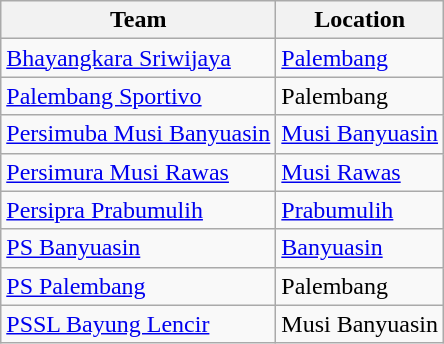<table class="wikitable sortable">
<tr>
<th>Team</th>
<th>Location</th>
</tr>
<tr>
<td><a href='#'>Bhayangkara Sriwijaya</a></td>
<td><a href='#'>Palembang</a></td>
</tr>
<tr>
<td><a href='#'>Palembang Sportivo</a></td>
<td>Palembang</td>
</tr>
<tr>
<td><a href='#'>Persimuba Musi Banyuasin</a></td>
<td><a href='#'>Musi Banyuasin</a></td>
</tr>
<tr>
<td><a href='#'>Persimura Musi Rawas</a></td>
<td><a href='#'>Musi Rawas</a></td>
</tr>
<tr>
<td><a href='#'>Persipra Prabumulih</a></td>
<td><a href='#'>Prabumulih</a></td>
</tr>
<tr>
<td><a href='#'>PS Banyuasin</a></td>
<td><a href='#'>Banyuasin</a></td>
</tr>
<tr>
<td><a href='#'>PS Palembang</a></td>
<td>Palembang</td>
</tr>
<tr>
<td><a href='#'>PSSL Bayung Lencir</a></td>
<td>Musi Banyuasin</td>
</tr>
</table>
